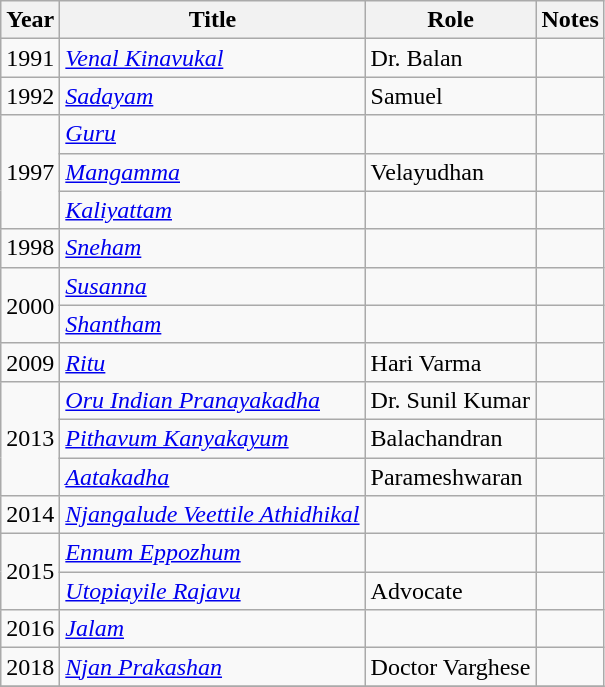<table class="wikitable sortable">
<tr>
<th>Year</th>
<th>Title</th>
<th>Role</th>
<th class="unsortable">Notes</th>
</tr>
<tr>
<td>1991</td>
<td><em><a href='#'>Venal Kinavukal</a></em></td>
<td>Dr. Balan</td>
<td></td>
</tr>
<tr>
<td>1992</td>
<td><em><a href='#'>Sadayam</a></em></td>
<td>Samuel</td>
<td></td>
</tr>
<tr>
<td rowspan=3>1997</td>
<td><em><a href='#'>Guru</a></em></td>
<td></td>
<td></td>
</tr>
<tr>
<td><em><a href='#'>Mangamma</a></em></td>
<td>Velayudhan</td>
<td></td>
</tr>
<tr>
<td><em><a href='#'>Kaliyattam</a></em></td>
<td></td>
<td></td>
</tr>
<tr>
<td>1998</td>
<td><em><a href='#'>Sneham</a></em></td>
<td></td>
<td></td>
</tr>
<tr>
<td rowspan=2>2000</td>
<td><em><a href='#'>Susanna</a></em></td>
<td></td>
<td></td>
</tr>
<tr>
<td><em><a href='#'>Shantham</a></em></td>
<td></td>
<td></td>
</tr>
<tr>
<td>2009</td>
<td><em><a href='#'>Ritu</a></em></td>
<td>Hari Varma</td>
<td></td>
</tr>
<tr>
<td rowspan=3>2013</td>
<td><em><a href='#'>Oru Indian Pranayakadha</a></em></td>
<td>Dr. Sunil Kumar</td>
<td></td>
</tr>
<tr>
<td><em><a href='#'>Pithavum Kanyakayum</a></em></td>
<td>Balachandran</td>
<td></td>
</tr>
<tr>
<td><em><a href='#'>Aatakadha</a></em></td>
<td>Parameshwaran</td>
<td></td>
</tr>
<tr>
<td>2014</td>
<td><em><a href='#'>Njangalude Veettile Athidhikal</a></em></td>
<td></td>
<td></td>
</tr>
<tr>
<td rowspan=2>2015</td>
<td><em><a href='#'>Ennum Eppozhum</a></em></td>
<td></td>
<td></td>
</tr>
<tr>
<td><em><a href='#'>Utopiayile Rajavu</a></em></td>
<td>Advocate</td>
<td></td>
</tr>
<tr>
<td>2016</td>
<td><em><a href='#'>Jalam</a></em></td>
<td></td>
<td></td>
</tr>
<tr>
<td>2018</td>
<td><em><a href='#'>Njan Prakashan</a></em></td>
<td>Doctor Varghese</td>
<td></td>
</tr>
<tr>
</tr>
</table>
